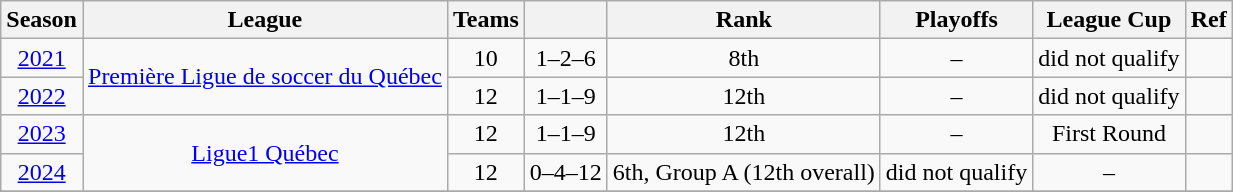<table class="wikitable" style="text-align: center;">
<tr>
<th>Season</th>
<th>League</th>
<th>Teams</th>
<th></th>
<th>Rank</th>
<th>Playoffs</th>
<th>League Cup</th>
<th>Ref</th>
</tr>
<tr>
<td><a href='#'>2021</a></td>
<td rowspan="2"><a href='#'>Première Ligue de soccer du Québec</a></td>
<td>10</td>
<td>1–2–6</td>
<td>8th</td>
<td>–</td>
<td>did not qualify</td>
<td></td>
</tr>
<tr>
<td><a href='#'>2022</a></td>
<td>12</td>
<td>1–1–9</td>
<td>12th</td>
<td>–</td>
<td>did not qualify</td>
<td></td>
</tr>
<tr>
<td><a href='#'>2023</a></td>
<td rowspan="2"><a href='#'>Ligue1 Québec</a></td>
<td>12</td>
<td>1–1–9</td>
<td>12th</td>
<td>–</td>
<td>First Round</td>
<td></td>
</tr>
<tr>
<td><a href='#'>2024</a></td>
<td>12</td>
<td>0–4–12</td>
<td>6th, Group A (12th overall)</td>
<td>did not qualify</td>
<td>–</td>
<td></td>
</tr>
<tr>
</tr>
</table>
